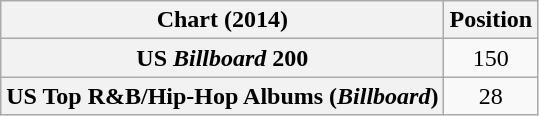<table class="wikitable sortable plainrowheaders">
<tr>
<th scope="col">Chart (2014)</th>
<th scope="col">Position</th>
</tr>
<tr>
<th scope="row">US <em>Billboard</em> 200</th>
<td style="text-align:center;">150</td>
</tr>
<tr>
<th scope="row">US Top R&B/Hip-Hop Albums (<em>Billboard</em>)</th>
<td style="text-align:center;">28</td>
</tr>
</table>
